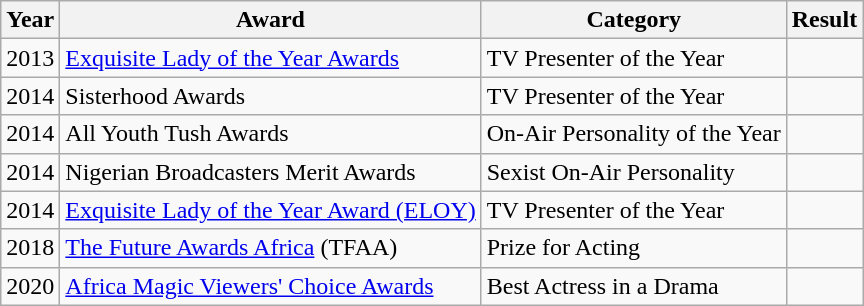<table class="wikitable sortable">
<tr>
<th>Year</th>
<th>Award</th>
<th>Category</th>
<th>Result</th>
</tr>
<tr>
<td>2013</td>
<td><a href='#'>Exquisite Lady of the Year Awards</a></td>
<td>TV Presenter of the Year</td>
<td></td>
</tr>
<tr>
<td>2014</td>
<td>Sisterhood Awards</td>
<td>TV Presenter of the Year</td>
<td></td>
</tr>
<tr>
<td>2014</td>
<td>All Youth Tush Awards</td>
<td>On-Air Personality of the Year</td>
<td></td>
</tr>
<tr>
<td>2014</td>
<td>Nigerian Broadcasters Merit Awards</td>
<td>Sexist On-Air Personality</td>
<td></td>
</tr>
<tr>
<td>2014</td>
<td><a href='#'>Exquisite Lady of the Year Award (ELOY)</a></td>
<td>TV Presenter of the Year</td>
<td></td>
</tr>
<tr>
<td>2018</td>
<td><a href='#'>The Future Awards Africa</a> (TFAA)</td>
<td Prize for Acting>Prize for Acting</td>
<td></td>
</tr>
<tr>
<td rowspan="2">2020</td>
<td><a href='#'>Africa Magic Viewers' Choice Awards</a></td>
<td>Best Actress in a Drama</td>
<td></td>
</tr>
</table>
